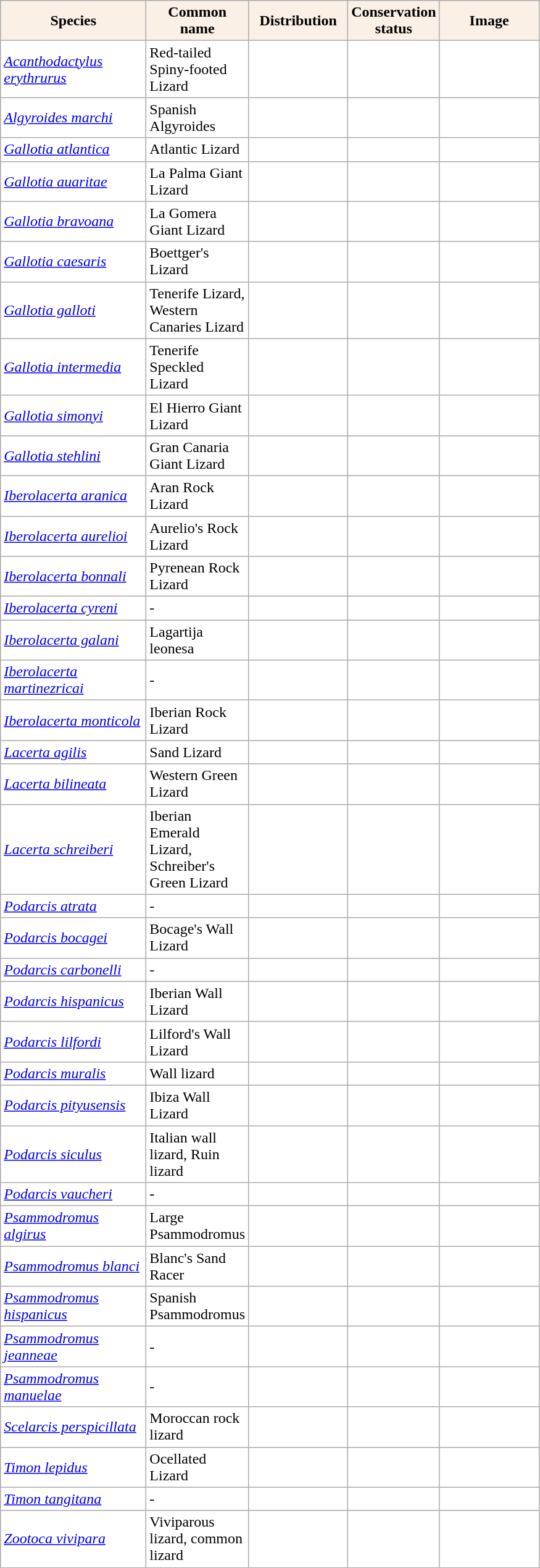<table class="wikitable" style="background:#fff;" class="sortable wikitable">
<tr>
<th style="background:Linen; color:Black; width:150px;" px>Species</th>
<th style="background:Linen; color:Black; width:100px;" px>Common name</th>
<th style="background:Linen; color:Black; width:100px;" px>Distribution</th>
<th style="background:Linen; color:Black; width:90px;" px>Conservation status</th>
<th style="background:Linen; color:Black; width:100px;" px>Image</th>
</tr>
<tr>
<td><em><a href='#'>Acanthodactylus erythrurus</a></em></td>
<td>Red-tailed Spiny-footed Lizard</td>
<td></td>
<td></td>
<td></td>
</tr>
<tr>
<td><em><a href='#'>Algyroides marchi</a></em></td>
<td>Spanish Algyroides</td>
<td></td>
<td></td>
<td></td>
</tr>
<tr>
<td><em><a href='#'>Gallotia atlantica</a></em></td>
<td>Atlantic Lizard</td>
<td></td>
<td></td>
<td></td>
</tr>
<tr>
<td><em><a href='#'>Gallotia auaritae</a></em></td>
<td>La Palma Giant Lizard</td>
<td></td>
<td></td>
<td></td>
</tr>
<tr>
<td><em><a href='#'>Gallotia bravoana</a></em></td>
<td>La Gomera Giant Lizard</td>
<td></td>
<td></td>
<td></td>
</tr>
<tr>
<td><em><a href='#'>Gallotia caesaris</a></em></td>
<td>Boettger's Lizard</td>
<td></td>
<td></td>
<td></td>
</tr>
<tr>
<td><em><a href='#'>Gallotia galloti</a></em></td>
<td>Tenerife Lizard, Western Canaries Lizard</td>
<td></td>
<td></td>
<td></td>
</tr>
<tr>
<td><em><a href='#'>Gallotia intermedia</a></em></td>
<td>Tenerife Speckled Lizard</td>
<td></td>
<td></td>
<td></td>
</tr>
<tr>
<td><em><a href='#'>Gallotia simonyi</a></em></td>
<td>El Hierro Giant Lizard</td>
<td></td>
<td></td>
<td></td>
</tr>
<tr>
<td><em><a href='#'>Gallotia stehlini</a></em></td>
<td>Gran Canaria Giant Lizard</td>
<td></td>
<td></td>
<td></td>
</tr>
<tr>
<td><em><a href='#'>Iberolacerta aranica</a></em></td>
<td>Aran Rock Lizard</td>
<td></td>
<td></td>
<td></td>
</tr>
<tr>
<td><em><a href='#'>Iberolacerta aurelioi</a></em></td>
<td>Aurelio's Rock Lizard</td>
<td></td>
<td></td>
<td></td>
</tr>
<tr>
<td><em><a href='#'>Iberolacerta bonnali</a></em></td>
<td>Pyrenean Rock Lizard</td>
<td></td>
<td></td>
<td></td>
</tr>
<tr>
<td><em><a href='#'>Iberolacerta cyreni</a></em></td>
<td>-</td>
<td></td>
<td></td>
<td></td>
</tr>
<tr>
<td><em><a href='#'>Iberolacerta galani</a></em></td>
<td>Lagartija leonesa</td>
<td></td>
<td></td>
<td></td>
</tr>
<tr>
<td><em><a href='#'>Iberolacerta martinezricai</a></em></td>
<td>-</td>
<td></td>
<td></td>
<td></td>
</tr>
<tr>
<td><em><a href='#'>Iberolacerta monticola</a></em></td>
<td>Iberian Rock Lizard</td>
<td></td>
<td></td>
<td></td>
</tr>
<tr>
<td><em><a href='#'>Lacerta agilis</a></em></td>
<td>Sand Lizard</td>
<td></td>
<td></td>
<td></td>
</tr>
<tr>
<td><em><a href='#'>Lacerta bilineata</a></em></td>
<td>Western Green Lizard</td>
<td></td>
<td></td>
<td></td>
</tr>
<tr>
<td><em><a href='#'>Lacerta schreiberi</a></em></td>
<td>Iberian Emerald Lizard, Schreiber's Green Lizard</td>
<td></td>
<td></td>
<td></td>
</tr>
<tr>
<td><em><a href='#'>Podarcis atrata</a></em></td>
<td>-</td>
<td></td>
<td></td>
<td></td>
</tr>
<tr>
<td><em><a href='#'>Podarcis bocagei</a></em></td>
<td>Bocage's Wall Lizard</td>
<td></td>
<td></td>
<td></td>
</tr>
<tr>
<td><em><a href='#'>Podarcis carbonelli</a></em></td>
<td>-</td>
<td></td>
<td></td>
<td></td>
</tr>
<tr>
<td><em><a href='#'>Podarcis hispanicus</a></em></td>
<td>Iberian Wall Lizard</td>
<td></td>
<td></td>
<td></td>
</tr>
<tr>
<td><em><a href='#'>Podarcis lilfordi</a></em></td>
<td>Lilford's Wall Lizard</td>
<td></td>
<td></td>
<td></td>
</tr>
<tr>
<td><em><a href='#'>Podarcis muralis</a></em></td>
<td>Wall lizard</td>
<td></td>
<td></td>
<td></td>
</tr>
<tr>
<td><em><a href='#'>Podarcis pityusensis</a></em></td>
<td>Ibiza Wall Lizard</td>
<td></td>
<td></td>
<td></td>
</tr>
<tr>
<td><em><a href='#'>Podarcis siculus</a></em></td>
<td>Italian wall lizard, Ruin lizard</td>
<td></td>
<td></td>
<td></td>
</tr>
<tr>
<td><em><a href='#'>Podarcis vaucheri</a></em></td>
<td>-</td>
<td></td>
<td></td>
<td></td>
</tr>
<tr>
<td><em><a href='#'>Psammodromus algirus</a></em></td>
<td>Large Psammodromus</td>
<td></td>
<td></td>
<td></td>
</tr>
<tr>
<td><em><a href='#'>Psammodromus blanci</a></em></td>
<td>Blanc's Sand Racer</td>
<td></td>
<td></td>
<td></td>
</tr>
<tr>
<td><em><a href='#'>Psammodromus hispanicus</a></em></td>
<td>Spanish Psammodromus</td>
<td></td>
<td></td>
<td></td>
</tr>
<tr>
<td><em><a href='#'>Psammodromus jeanneae</a></em></td>
<td>-</td>
<td></td>
<td></td>
<td></td>
</tr>
<tr>
<td><em><a href='#'>Psammodromus manuelae</a></em></td>
<td>-</td>
<td></td>
<td></td>
<td></td>
</tr>
<tr>
<td><em><a href='#'>Scelarcis perspicillata</a></em></td>
<td>Moroccan rock lizard</td>
<td></td>
<td></td>
<td></td>
</tr>
<tr>
<td><em><a href='#'>Timon lepidus</a></em></td>
<td>Ocellated Lizard</td>
<td></td>
<td></td>
<td></td>
</tr>
<tr>
<td><em><a href='#'>Timon tangitana</a></em></td>
<td>-</td>
<td></td>
<td></td>
<td></td>
</tr>
<tr>
<td><em><a href='#'>Zootoca vivipara</a></em></td>
<td>Viviparous lizard, common lizard</td>
<td></td>
<td></td>
<td></td>
</tr>
</table>
